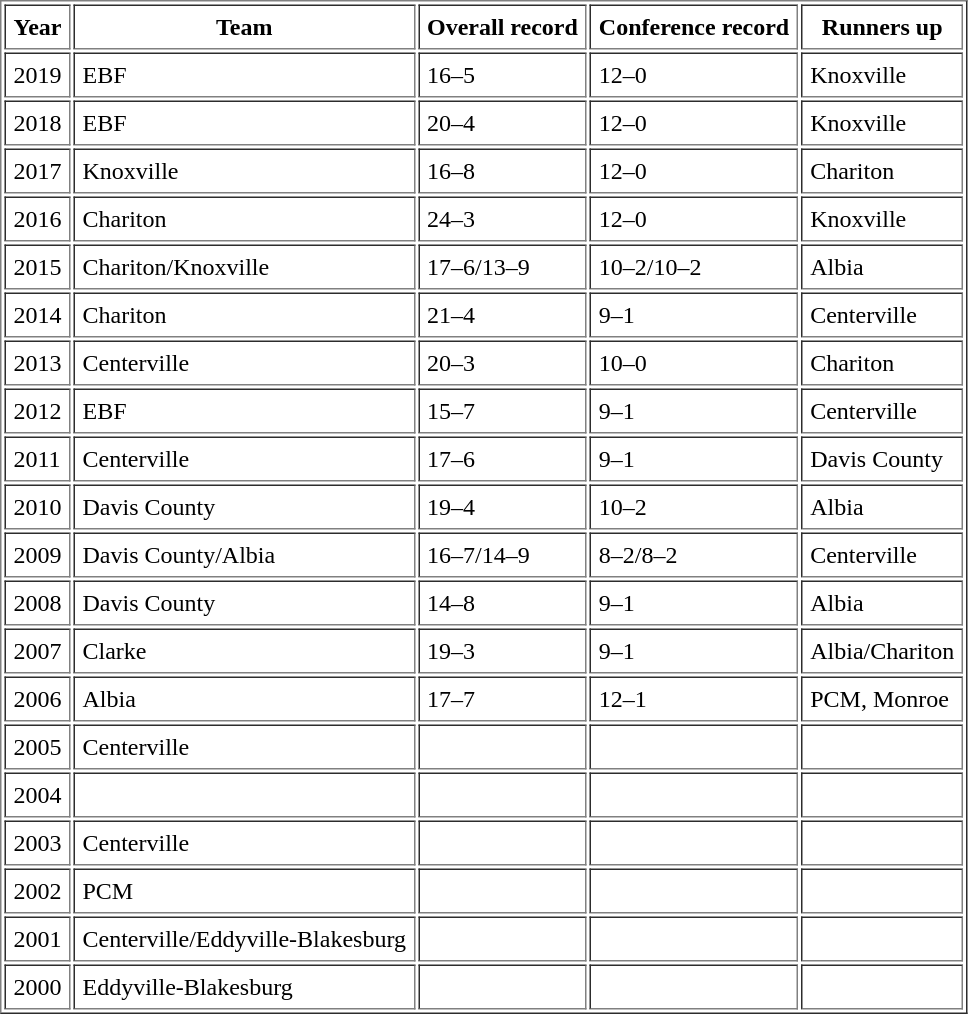<table border="1" cellpadding="5">
<tr>
<th scope="col">Year</th>
<th scope="col">Team</th>
<th scope="col">Overall record</th>
<th scope="col">Conference record</th>
<th scope="col">Runners up</th>
</tr>
<tr>
<td>2019</td>
<td>EBF</td>
<td>16–5</td>
<td>12–0</td>
<td>Knoxville</td>
</tr>
<tr>
<td>2018</td>
<td>EBF</td>
<td>20–4</td>
<td>12–0</td>
<td>Knoxville</td>
</tr>
<tr>
<td>2017</td>
<td>Knoxville</td>
<td>16–8</td>
<td>12–0</td>
<td>Chariton</td>
</tr>
<tr>
<td>2016</td>
<td>Chariton</td>
<td>24–3</td>
<td>12–0</td>
<td>Knoxville</td>
</tr>
<tr>
<td>2015</td>
<td>Chariton/Knoxville</td>
<td>17–6/13–9</td>
<td>10–2/10–2</td>
<td>Albia</td>
</tr>
<tr>
<td>2014</td>
<td>Chariton</td>
<td>21–4</td>
<td>9–1</td>
<td>Centerville</td>
</tr>
<tr>
<td>2013</td>
<td>Centerville</td>
<td>20–3</td>
<td>10–0</td>
<td>Chariton</td>
</tr>
<tr>
<td>2012</td>
<td>EBF</td>
<td>15–7</td>
<td>9–1</td>
<td>Centerville</td>
</tr>
<tr>
<td>2011</td>
<td>Centerville</td>
<td>17–6</td>
<td>9–1</td>
<td>Davis County</td>
</tr>
<tr>
<td>2010</td>
<td>Davis County</td>
<td>19–4</td>
<td>10–2</td>
<td>Albia</td>
</tr>
<tr>
<td>2009</td>
<td>Davis County/Albia</td>
<td>16–7/14–9</td>
<td>8–2/8–2</td>
<td>Centerville</td>
</tr>
<tr>
<td>2008</td>
<td>Davis County</td>
<td>14–8</td>
<td>9–1</td>
<td>Albia</td>
</tr>
<tr>
<td>2007</td>
<td>Clarke</td>
<td>19–3</td>
<td>9–1</td>
<td>Albia/Chariton</td>
</tr>
<tr>
<td>2006</td>
<td>Albia</td>
<td>17–7</td>
<td>12–1</td>
<td>PCM, Monroe</td>
</tr>
<tr>
<td>2005</td>
<td>Centerville</td>
<td></td>
<td></td>
<td></td>
</tr>
<tr>
<td>2004</td>
<td></td>
<td></td>
<td></td>
<td></td>
</tr>
<tr>
<td>2003</td>
<td>Centerville</td>
<td></td>
<td></td>
<td></td>
</tr>
<tr>
<td>2002</td>
<td>PCM</td>
<td></td>
<td></td>
<td></td>
</tr>
<tr>
<td>2001</td>
<td>Centerville/Eddyville-Blakesburg</td>
<td></td>
<td></td>
<td></td>
</tr>
<tr>
<td>2000</td>
<td>Eddyville-Blakesburg</td>
<td></td>
<td></td>
<td></td>
</tr>
</table>
